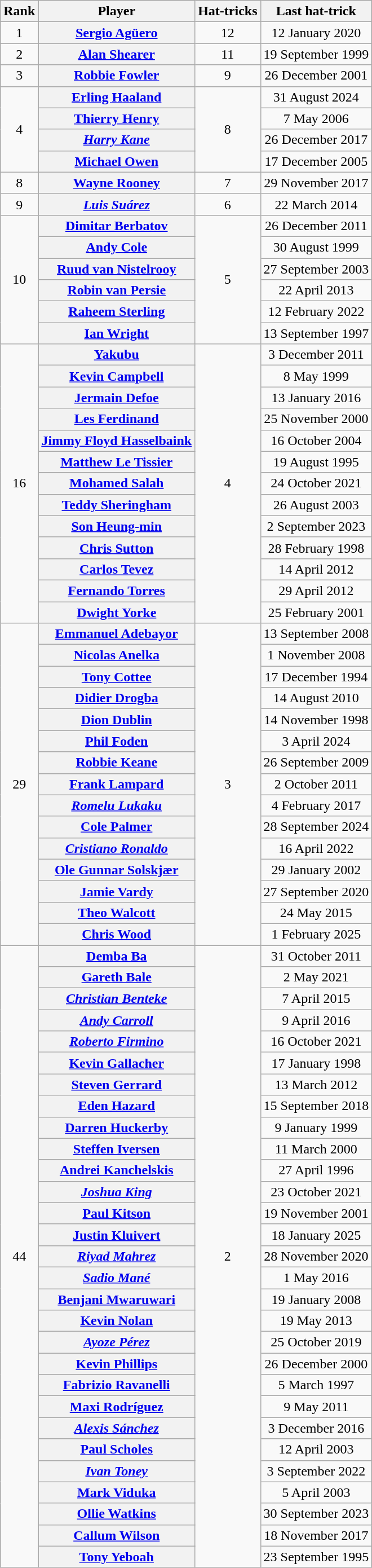<table class="wikitable plainrowheaders sortable" style="text-align:center">
<tr>
<th scope="col">Rank</th>
<th scope="col">Player</th>
<th scope="col">Hat-tricks</th>
<th scope="col">Last hat-trick</th>
</tr>
<tr>
<td>1</td>
<th scope="row"> <a href='#'>Sergio Agüero</a></th>
<td>12</td>
<td>12 January 2020</td>
</tr>
<tr>
<td>2</td>
<th scope="row"> <a href='#'>Alan Shearer</a></th>
<td>11</td>
<td>19 September 1999</td>
</tr>
<tr>
<td>3</td>
<th scope="row"> <a href='#'>Robbie Fowler</a></th>
<td>9</td>
<td>26 December 2001</td>
</tr>
<tr>
<td rowspan="4" style="border-top:1px solid silver">4</td>
<th scope="row"> <strong><a href='#'>Erling Haaland</a></strong></th>
<td rowspan="4" style="border-top:1px solid silver">8</td>
<td>31 August 2024</td>
</tr>
<tr>
<th scope="row"> <a href='#'>Thierry Henry</a></th>
<td>7 May 2006</td>
</tr>
<tr>
<th scope="row"> <em><a href='#'>Harry Kane</a></em></th>
<td>26 December 2017</td>
</tr>
<tr>
<th scope="row"> <a href='#'>Michael Owen</a></th>
<td>17 December 2005</td>
</tr>
<tr>
<td>8</td>
<th scope="row"> <a href='#'>Wayne Rooney</a></th>
<td>7</td>
<td>29 November 2017</td>
</tr>
<tr>
<td style="border-top:1px solid silver">9</td>
<th scope="row"> <em><a href='#'>Luis Suárez</a></em></th>
<td style=" border-top:1px solid silver">6</td>
<td>22 March 2014</td>
</tr>
<tr>
<td rowspan="6" style="border-top:1px solid silver">10</td>
<th scope="row"> <a href='#'>Dimitar Berbatov</a></th>
<td rowspan="6" style=" border-top:1px solid silver">5</td>
<td>26 December 2011</td>
</tr>
<tr>
<th scope="row"> <a href='#'>Andy Cole</a></th>
<td>30 August 1999</td>
</tr>
<tr>
<th scope="row"> <a href='#'>Ruud van Nistelrooy</a></th>
<td>27 September 2003</td>
</tr>
<tr>
<th scope="row"> <a href='#'>Robin van Persie</a></th>
<td>22 April 2013</td>
</tr>
<tr>
<th scope="row"> <strong><a href='#'>Raheem Sterling</a></strong></th>
<td>12 February 2022</td>
</tr>
<tr>
<th scope="row"> <a href='#'>Ian Wright</a></th>
<td>13 September 1997</td>
</tr>
<tr>
<td rowspan="13" style="border-top:1px solid silver">16</td>
<th style="border-top:1px solid silver" scope="row"> <a href='#'>Yakubu</a></th>
<td rowspan="13" style=" border-top:1px solid silver">4</td>
<td>3 December 2011</td>
</tr>
<tr>
<th scope="row"> <a href='#'>Kevin Campbell</a></th>
<td>8 May 1999</td>
</tr>
<tr>
<th scope="row"> <a href='#'>Jermain Defoe</a></th>
<td>13 January 2016</td>
</tr>
<tr>
<th scope="row"> <a href='#'>Les Ferdinand</a></th>
<td>25 November 2000</td>
</tr>
<tr>
<th scope="row"> <a href='#'>Jimmy Floyd Hasselbaink</a></th>
<td>16 October 2004</td>
</tr>
<tr>
<th scope="row"> <a href='#'>Matthew Le Tissier</a></th>
<td>19 August 1995</td>
</tr>
<tr>
<th scope="row"> <strong><a href='#'>Mohamed Salah</a></strong></th>
<td>24 October 2021</td>
</tr>
<tr>
<th scope="row"> <a href='#'>Teddy Sheringham</a></th>
<td>26 August 2003</td>
</tr>
<tr>
<th scope="row"> <strong><a href='#'>Son Heung-min</a></strong></th>
<td>2 September 2023</td>
</tr>
<tr>
<th scope="row"> <a href='#'>Chris Sutton</a></th>
<td>28 February 1998</td>
</tr>
<tr>
<th scope="row"> <a href='#'>Carlos Tevez</a></th>
<td>14 April 2012</td>
</tr>
<tr>
<th scope="row"> <a href='#'>Fernando Torres</a></th>
<td>29 April 2012</td>
</tr>
<tr>
<th scope="row"> <a href='#'>Dwight Yorke</a></th>
<td>25 February 2001</td>
</tr>
<tr>
<td rowspan="15" style="border-top:1px solid silver">29</td>
<th style="border-top:1px solid silver" scope="row"> <a href='#'>Emmanuel Adebayor</a></th>
<td rowspan="15" style=" border-top:1px solid silver">3</td>
<td>13 September 2008</td>
</tr>
<tr>
<th scope="row"> <a href='#'>Nicolas Anelka</a></th>
<td>1 November 2008</td>
</tr>
<tr>
<th scope="row"> <a href='#'>Tony Cottee</a></th>
<td>17 December 1994</td>
</tr>
<tr>
<th scope="row"> <a href='#'>Didier Drogba</a></th>
<td>14 August 2010</td>
</tr>
<tr>
<th scope="row"> <a href='#'>Dion Dublin</a></th>
<td>14 November 1998</td>
</tr>
<tr>
<th scope="row"> <strong><a href='#'>Phil Foden</a></strong></th>
<td>3 April 2024</td>
</tr>
<tr>
<th scope="row"> <a href='#'>Robbie Keane</a></th>
<td>26 September 2009</td>
</tr>
<tr>
<th scope="row"> <a href='#'>Frank Lampard</a></th>
<td>2 October 2011</td>
</tr>
<tr>
<th scope="row"> <em><a href='#'>Romelu Lukaku</a></em></th>
<td>4 February 2017</td>
</tr>
<tr>
<th scope="row"> <strong><a href='#'>Cole Palmer</a></strong></th>
<td>28 September 2024</td>
</tr>
<tr>
<th scope="row"> <em><a href='#'>Cristiano Ronaldo</a></em></th>
<td>16 April 2022</td>
</tr>
<tr>
<th scope="row"> <a href='#'>Ole Gunnar Solskjær</a></th>
<td>29 January 2002</td>
</tr>
<tr>
<th scope="row"> <a href='#'>Jamie Vardy</a></th>
<td>27 September 2020</td>
</tr>
<tr>
<th scope="row"> <a href='#'>Theo Walcott</a></th>
<td>24 May 2015</td>
</tr>
<tr>
<th scope="row"> <strong><a href='#'>Chris Wood</a></strong></th>
<td>1 February 2025</td>
</tr>
<tr>
<td rowspan="29" style="border-top:1px solid silver">44</td>
<th style="border-top:1px solid silver" scope="row"> <a href='#'>Demba Ba</a></th>
<td rowspan="29" style="border-top:1px solid silver; ">2</td>
<td>31 October 2011</td>
</tr>
<tr>
<th scope="row"> <a href='#'>Gareth Bale</a></th>
<td>2 May 2021</td>
</tr>
<tr>
<th scope="row"> <em><a href='#'>Christian Benteke</a></em></th>
<td>7 April 2015</td>
</tr>
<tr>
<th scope="row"> <em><a href='#'>Andy Carroll</a></em></th>
<td>9 April 2016</td>
</tr>
<tr>
<th scope="row"> <em><a href='#'>Roberto Firmino</a></em></th>
<td>16 October 2021</td>
</tr>
<tr>
<th scope="row"> <a href='#'>Kevin Gallacher</a></th>
<td>17 January 1998</td>
</tr>
<tr>
<th scope="row"> <a href='#'>Steven Gerrard</a></th>
<td>13 March 2012</td>
</tr>
<tr>
<th scope="row"> <a href='#'>Eden Hazard</a></th>
<td>15 September 2018</td>
</tr>
<tr>
<th scope="row"> <a href='#'>Darren Huckerby</a></th>
<td>9 January 1999</td>
</tr>
<tr>
<th scope="row"> <a href='#'>Steffen Iversen</a></th>
<td>11 March 2000</td>
</tr>
<tr>
<th scope="row"> <a href='#'>Andrei Kanchelskis</a></th>
<td>27 April 1996</td>
</tr>
<tr>
<th scope="row"> <em><a href='#'>Joshua King</a></em></th>
<td>23 October 2021</td>
</tr>
<tr>
<th scope="row"> <a href='#'>Paul Kitson</a></th>
<td>19 November 2001</td>
</tr>
<tr>
<th scope="row"> <strong><a href='#'>Justin Kluivert</a></strong></th>
<td>18 January 2025</td>
</tr>
<tr>
<th scope="row"> <em><a href='#'>Riyad Mahrez</a></em></th>
<td>28 November 2020</td>
</tr>
<tr>
<th scope="row"> <em><a href='#'>Sadio Mané</a></em></th>
<td>1 May 2016</td>
</tr>
<tr>
<th scope="row"> <a href='#'>Benjani Mwaruwari</a></th>
<td>19 January 2008</td>
</tr>
<tr>
<th scope="row"> <a href='#'>Kevin Nolan</a></th>
<td>19 May 2013</td>
</tr>
<tr>
<th scope="row"> <em><a href='#'>Ayoze Pérez</a></em></th>
<td>25 October 2019</td>
</tr>
<tr>
<th scope="row"> <a href='#'>Kevin Phillips</a></th>
<td>26 December 2000</td>
</tr>
<tr>
<th scope="row"> <a href='#'>Fabrizio Ravanelli</a></th>
<td>5 March 1997</td>
</tr>
<tr>
<th scope="row"> <a href='#'>Maxi Rodríguez</a></th>
<td>9 May 2011</td>
</tr>
<tr>
<th scope="row"> <em><a href='#'>Alexis Sánchez</a></em></th>
<td>3 December 2016</td>
</tr>
<tr>
<th scope="row"> <a href='#'>Paul Scholes</a></th>
<td>12 April 2003</td>
</tr>
<tr>
<th scope="row"> <em><a href='#'>Ivan Toney</a></em></th>
<td>3 September 2022</td>
</tr>
<tr>
<th scope="row"> <a href='#'>Mark Viduka</a></th>
<td>5 April 2003</td>
</tr>
<tr>
<th scope="row"> <strong><a href='#'>Ollie Watkins</a></strong></th>
<td>30 September 2023</td>
</tr>
<tr>
<th scope="row"> <strong><a href='#'>Callum Wilson</a></strong></th>
<td>18 November 2017</td>
</tr>
<tr>
<th scope="row"> <a href='#'>Tony Yeboah</a></th>
<td>23 September 1995</td>
</tr>
</table>
